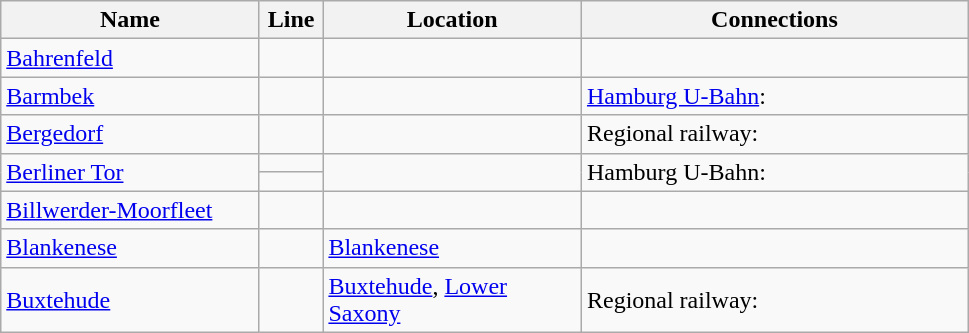<table class="wikitable">
<tr>
<th width="165px">Name</th>
<th width="35px">Line</th>
<th width="165px">Location</th>
<th width="250px">Connections</th>
</tr>
<tr>
<td><a href='#'>Bahrenfeld</a></td>
<td></td>
<td></td>
<td></td>
</tr>
<tr>
<td><a href='#'>Barmbek</a></td>
<td></td>
<td></td>
<td><a href='#'>Hamburg U-Bahn</a>: <br></td>
</tr>
<tr>
<td><a href='#'>Bergedorf</a></td>
<td></td>
<td></td>
<td>Regional railway: <br></td>
</tr>
<tr>
<td rowspan="2"><a href='#'>Berliner Tor</a></td>
<td></td>
<td rowspan="2"></td>
<td rowspan="2">Hamburg U-Bahn:   <br></td>
</tr>
<tr>
<td></td>
</tr>
<tr>
<td><a href='#'>Billwerder-Moorfleet</a></td>
<td></td>
<td></td>
<td></td>
</tr>
<tr>
<td><a href='#'>Blankenese</a></td>
<td></td>
<td><a href='#'>Blankenese</a></td>
<td></td>
</tr>
<tr>
<td><a href='#'>Buxtehude</a></td>
<td></td>
<td><a href='#'>Buxtehude</a>, <a href='#'>Lower Saxony</a></td>
<td>Regional railway:  <br></td>
</tr>
</table>
